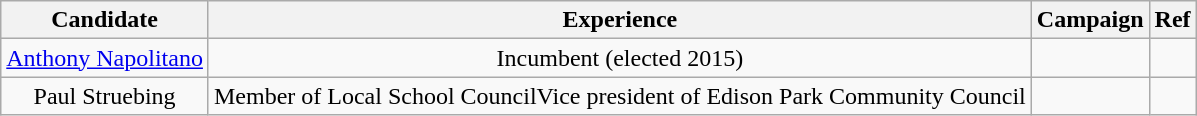<table class="wikitable" style="text-align:center">
<tr>
<th>Candidate</th>
<th>Experience</th>
<th>Campaign</th>
<th>Ref</th>
</tr>
<tr>
<td><a href='#'>Anthony Napolitano</a></td>
<td>Incumbent (elected 2015)</td>
<td></td>
<td></td>
</tr>
<tr>
<td>Paul Struebing</td>
<td>Member of Local School CouncilVice president of Edison Park Community Council</td>
<td></td>
<td></td>
</tr>
</table>
